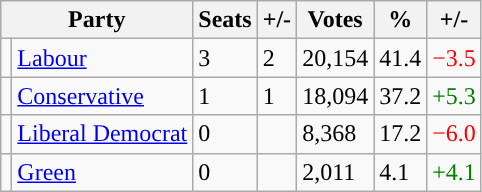<table class="wikitable">
<tr>
<th colspan="2">Party</th>
<th>Seats</th>
<th>+/-</th>
<th>Votes</th>
<th>%</th>
<th>+/-</th>
</tr>
<tr>
<td style="background-color: "></td>
<td><a href='#'>Labour</a></td>
<td>3</td>
<td> 2</td>
<td>20,154</td>
<td>41.4</td>
<td style="color:red">−3.5</td>
</tr>
<tr>
<td style="background-color: "></td>
<td><a href='#'>Conservative</a></td>
<td>1</td>
<td> 1</td>
<td>18,094</td>
<td>37.2</td>
<td style="color:green">+5.3</td>
</tr>
<tr>
<td style="background-color: "></td>
<td><a href='#'>Liberal Democrat</a></td>
<td>0</td>
<td></td>
<td>8,368</td>
<td>17.2</td>
<td style="color:red">−6.0</td>
</tr>
<tr>
<td style="background-color: "></td>
<td><a href='#'>Green</a></td>
<td>0</td>
<td></td>
<td>2,011</td>
<td>4.1</td>
<td style="color:green">+4.1</td>
</tr>
</table>
